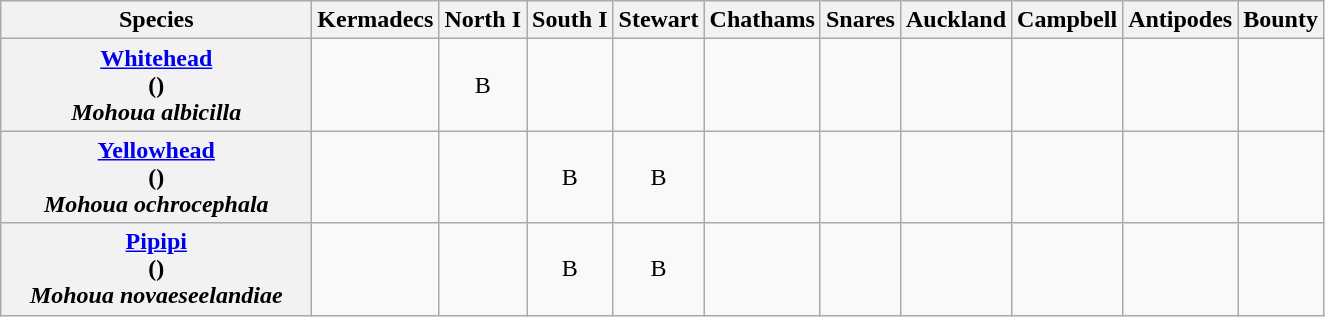<table class="wikitable" style="text-align:center">
<tr>
<th width="200">Species</th>
<th>Kermadecs</th>
<th>North I</th>
<th>South I</th>
<th>Stewart</th>
<th>Chathams</th>
<th>Snares</th>
<th>Auckland</th>
<th>Campbell</th>
<th>Antipodes</th>
<th>Bounty</th>
</tr>
<tr>
<th><a href='#'>Whitehead</a><br>()<br><em>Mohoua albicilla</em></th>
<td></td>
<td>B</td>
<td></td>
<td></td>
<td></td>
<td></td>
<td></td>
<td></td>
<td></td>
<td></td>
</tr>
<tr>
<th><a href='#'>Yellowhead</a><br>()<br><em>Mohoua ochrocephala</em></th>
<td></td>
<td></td>
<td>B</td>
<td>B</td>
<td></td>
<td></td>
<td></td>
<td></td>
<td></td>
<td></td>
</tr>
<tr>
<th><a href='#'>Pipipi</a><br>()<br><em>Mohoua novaeseelandiae</em></th>
<td></td>
<td></td>
<td>B</td>
<td>B</td>
<td></td>
<td></td>
<td></td>
<td></td>
<td></td>
<td></td>
</tr>
</table>
